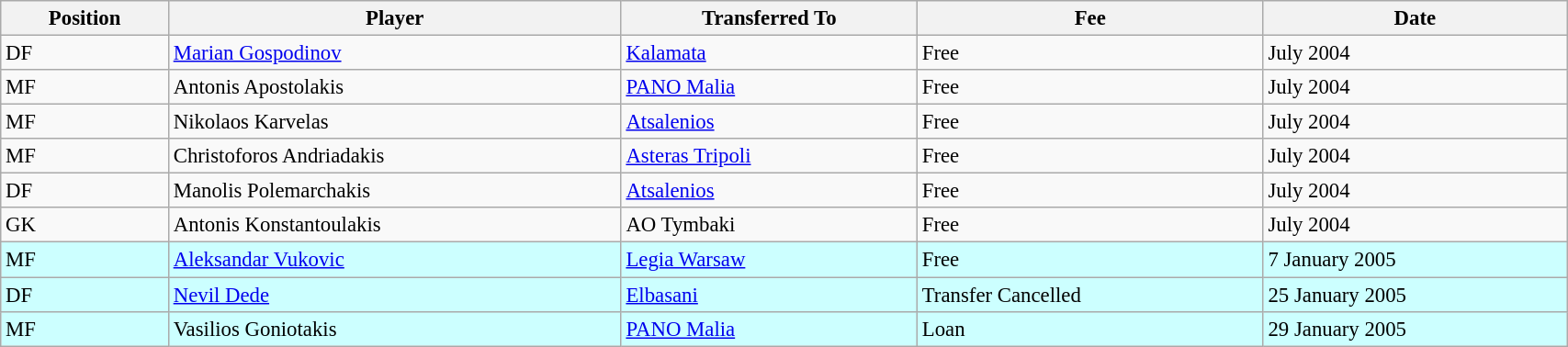<table class="wikitable sortable" style="width:90%; text-align:center; font-size:95%; text-align:left;">
<tr>
<th><strong>Position</strong></th>
<th><strong>Player</strong></th>
<th><strong>Transferred To</strong></th>
<th><strong>Fee</strong></th>
<th><strong>Date</strong></th>
</tr>
<tr>
<td>DF</td>
<td> <a href='#'>Marian Gospodinov</a></td>
<td> <a href='#'>Kalamata</a></td>
<td>Free</td>
<td>July 2004</td>
</tr>
<tr>
<td>MF</td>
<td> Antonis Apostolakis</td>
<td> <a href='#'>PANO Malia</a></td>
<td>Free</td>
<td>July 2004</td>
</tr>
<tr>
<td>MF</td>
<td> Nikolaos Karvelas</td>
<td> <a href='#'>Atsalenios</a></td>
<td>Free</td>
<td>July 2004</td>
</tr>
<tr>
<td>MF</td>
<td> Christoforos Andriadakis</td>
<td> <a href='#'>Asteras Tripoli</a></td>
<td>Free</td>
<td>July 2004</td>
</tr>
<tr>
<td>DF</td>
<td> Manolis Polemarchakis</td>
<td> <a href='#'>Atsalenios</a></td>
<td>Free</td>
<td>July 2004</td>
</tr>
<tr>
<td>GK</td>
<td> Antonis Konstantoulakis</td>
<td> AO Tymbaki</td>
<td>Free</td>
<td>July 2004</td>
</tr>
<tr>
<th style="background:#CCFFFF; text-align:left; font-weight: normal;">MF</th>
<th style="background:#CCFFFF; text-align:left; font-weight: normal;"> <a href='#'>Aleksandar Vukovic</a></th>
<th style="background:#CCFFFF; text-align:left; font-weight: normal;"> <a href='#'>Legia Warsaw</a></th>
<th style="background:#CCFFFF; text-align:left; font-weight: normal;">Free</th>
<th style="background:#CCFFFF; text-align:left; font-weight: normal;">7 January 2005</th>
</tr>
<tr>
<th style="background:#CCFFFF; text-align:left; font-weight: normal;">DF</th>
<th style="background:#CCFFFF; text-align:left; font-weight: normal;"> <a href='#'>Nevil Dede</a></th>
<th style="background:#CCFFFF; text-align:left; font-weight: normal;"> <a href='#'>Elbasani</a></th>
<th style="background:#CCFFFF; text-align:left; font-weight: normal;">Transfer Cancelled</th>
<th style="background:#CCFFFF; text-align:left; font-weight: normal;">25 January 2005</th>
</tr>
<tr>
<th style="background:#CCFFFF; text-align:left; font-weight: normal;">MF</th>
<th style="background:#CCFFFF; text-align:left; font-weight: normal;"> Vasilios Goniotakis</th>
<th style="background:#CCFFFF; text-align:left; font-weight: normal;"> <a href='#'>PANO Malia</a></th>
<th style="background:#CCFFFF; text-align:left; font-weight: normal;">Loan</th>
<th style="background:#CCFFFF; text-align:left; font-weight: normal;">29 January 2005</th>
</tr>
</table>
